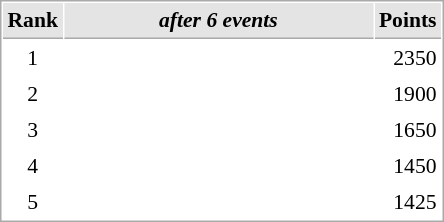<table cellspacing="1" cellpadding="3" style="border:1px solid #aaa; font-size:90%;">
<tr style="background:#e4e4e4;">
<th style="border-bottom:1px solid #aaa; width:10px;">Rank</th>
<th style="border-bottom:1px solid #aaa; width:200px; white-space:nowrap;"><em>after 6 events</em> </th>
<th style="border-bottom:1px solid #aaa; width:20px;">Points</th>
</tr>
<tr>
<td align=center>1</td>
<td></td>
<td align=right>2350</td>
</tr>
<tr>
<td align=center>2</td>
<td></td>
<td align=right>1900</td>
</tr>
<tr>
<td align=center>3</td>
<td></td>
<td align=right>1650</td>
</tr>
<tr>
<td align=center>4</td>
<td></td>
<td align=right>1450</td>
</tr>
<tr>
<td align=center>5</td>
<td></td>
<td align=right>1425</td>
</tr>
</table>
